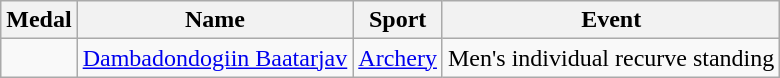<table class="wikitable">
<tr>
<th>Medal</th>
<th>Name</th>
<th>Sport</th>
<th>Event</th>
</tr>
<tr>
<td></td>
<td><a href='#'>Dambadondogiin Baatarjav</a></td>
<td><a href='#'>Archery</a></td>
<td>Men's individual recurve standing</td>
</tr>
</table>
